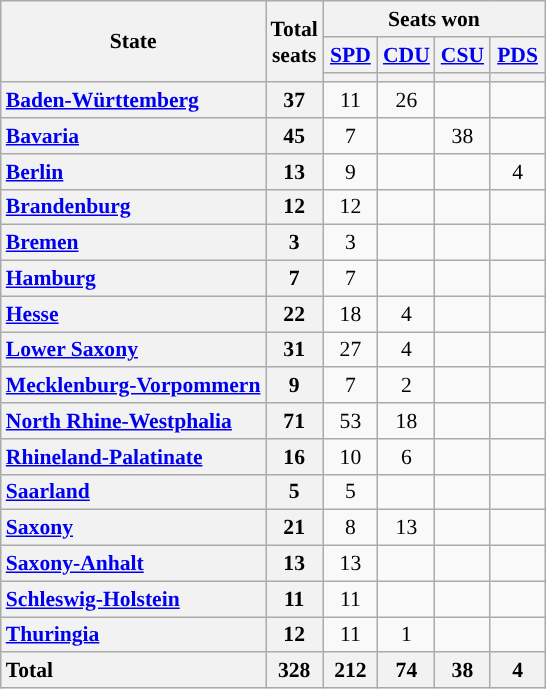<table class="wikitable" style="text-align:center; font-size: 0.9em;">
<tr>
<th rowspan="3">State</th>
<th rowspan="3">Total<br>seats</th>
<th colspan="4">Seats won</th>
</tr>
<tr>
<th class="unsortable" style="width:30px;"><a href='#'>SPD</a></th>
<th class="unsortable" style="width:30px;"><a href='#'>CDU</a></th>
<th class="unsortable" style="width:30px;"><a href='#'>CSU</a></th>
<th class="unsortable" style="width:30px;"><a href='#'>PDS</a></th>
</tr>
<tr>
<th style="background:"></th>
<th style="background:"></th>
<th style="background:"></th>
<th style="background:"></th>
</tr>
<tr>
<th style="text-align: left;"><a href='#'>Baden-Württemberg</a></th>
<th>37</th>
<td>11</td>
<td>26</td>
<td></td>
<td></td>
</tr>
<tr>
<th style="text-align: left;"><a href='#'>Bavaria</a></th>
<th>45</th>
<td>7</td>
<td></td>
<td>38</td>
<td></td>
</tr>
<tr>
<th style="text-align: left;"><a href='#'>Berlin</a></th>
<th>13</th>
<td>9</td>
<td></td>
<td></td>
<td>4</td>
</tr>
<tr>
<th style="text-align: left;"><a href='#'>Brandenburg</a></th>
<th>12</th>
<td>12</td>
<td></td>
<td></td>
<td></td>
</tr>
<tr>
<th style="text-align: left;"><a href='#'>Bremen</a></th>
<th>3</th>
<td>3</td>
<td></td>
<td></td>
<td></td>
</tr>
<tr>
<th style="text-align: left;"><a href='#'>Hamburg</a></th>
<th>7</th>
<td>7</td>
<td></td>
<td></td>
<td></td>
</tr>
<tr>
<th style="text-align: left;"><a href='#'>Hesse</a></th>
<th>22</th>
<td>18</td>
<td>4</td>
<td></td>
<td></td>
</tr>
<tr>
<th style="text-align: left;"><a href='#'>Lower Saxony</a></th>
<th>31</th>
<td>27</td>
<td>4</td>
<td></td>
<td></td>
</tr>
<tr>
<th style="text-align: left;"><a href='#'>Mecklenburg-Vorpommern</a></th>
<th>9</th>
<td>7</td>
<td>2</td>
<td></td>
<td></td>
</tr>
<tr>
<th style="text-align: left;"><a href='#'>North Rhine-Westphalia</a></th>
<th>71</th>
<td>53</td>
<td>18</td>
<td></td>
<td></td>
</tr>
<tr>
<th style="text-align: left;"><a href='#'>Rhineland-Palatinate</a></th>
<th>16</th>
<td>10</td>
<td>6</td>
<td></td>
<td></td>
</tr>
<tr>
<th style="text-align: left;"><a href='#'>Saarland</a></th>
<th>5</th>
<td>5</td>
<td></td>
<td></td>
<td></td>
</tr>
<tr>
<th style="text-align: left;"><a href='#'>Saxony</a></th>
<th>21</th>
<td>8</td>
<td>13</td>
<td></td>
<td></td>
</tr>
<tr>
<th style="text-align: left;"><a href='#'>Saxony-Anhalt</a></th>
<th>13</th>
<td>13</td>
<td></td>
<td></td>
<td></td>
</tr>
<tr>
<th style="text-align: left;"><a href='#'>Schleswig-Holstein</a></th>
<th>11</th>
<td>11</td>
<td></td>
<td></td>
<td></td>
</tr>
<tr>
<th style="text-align: left;"><a href='#'>Thuringia</a></th>
<th>12</th>
<td>11</td>
<td>1</td>
<td></td>
<td></td>
</tr>
<tr class="sortbottom">
<th style="text-align: left;">Total</th>
<th>328</th>
<th>212</th>
<th>74</th>
<th>38</th>
<th>4</th>
</tr>
</table>
